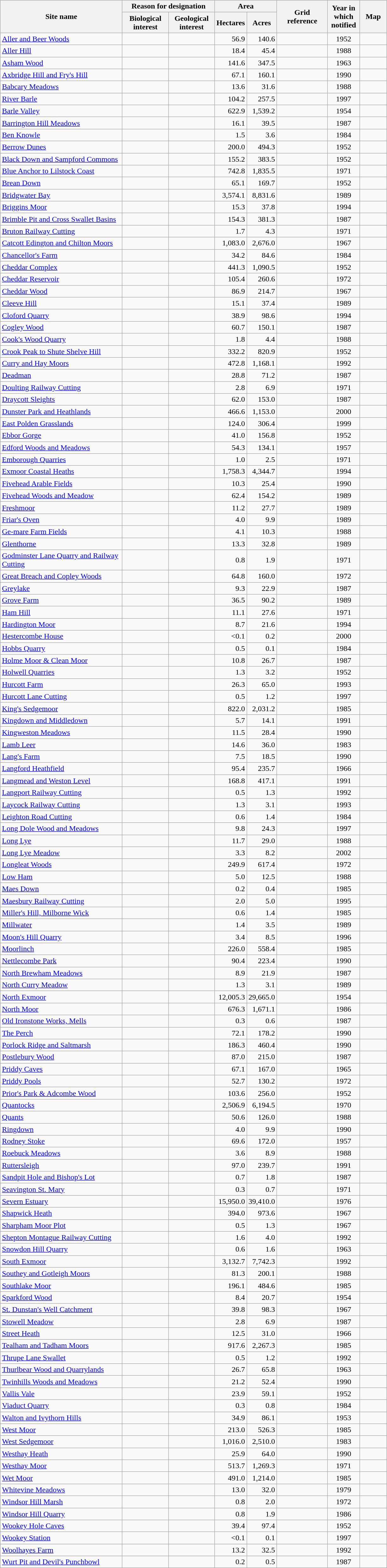<table class="wikitable">
<tr>
<th style="width:250px;" rowspan="2">Site name</th>
<th style="width:180px;" colspan="2">Reason for designation</th>
<th style="width:100px;" colspan="2">Area</th>
<th style="width:100px;" rowspan="2">Grid reference</th>
<th style="width:60px;" rowspan="2">Year in which notified</th>
<th style="width:50px;" rowspan="2">Map</th>
</tr>
<tr>
<th style="width:90px;">Biological interest</th>
<th style="width:90px;">Geological interest</th>
<th style="width:50px;">Hectares</th>
<th style="width:50px;">Acres</th>
</tr>
<tr>
<td><a href='#'>Aller and Beer Woods</a></td>
<td style="text-align:center;"></td>
<td></td>
<td style="text-align:right;">56.9</td>
<td style="text-align:right;">140.6</td>
<td style="text-align:center;"></td>
<td style="text-align:center;">1952</td>
<td style="text-align:center;"></td>
</tr>
<tr>
<td><a href='#'>Aller Hill</a></td>
<td style="text-align:center;"></td>
<td></td>
<td style="text-align:right;">18.4</td>
<td style="text-align:right;">45.4</td>
<td style="text-align:center;"></td>
<td style="text-align:center;">1988</td>
<td style="text-align:center;"></td>
</tr>
<tr>
<td><a href='#'>Asham Wood</a></td>
<td style="text-align:center;"></td>
<td></td>
<td style="text-align:right;">141.6</td>
<td style="text-align:right;">347.5</td>
<td style="text-align:center;"></td>
<td style="text-align:center;">1963</td>
<td style="text-align:center;"></td>
</tr>
<tr>
<td><a href='#'>Axbridge Hill and Fry's Hill</a></td>
<td style="text-align:center;"></td>
<td></td>
<td style="text-align:right;">67.1</td>
<td style="text-align:right;">160.1</td>
<td style="text-align:center;"></td>
<td style="text-align:center;">1990</td>
<td style="text-align:center;"></td>
</tr>
<tr>
<td><a href='#'>Babcary Meadows</a></td>
<td style="text-align:center;"></td>
<td></td>
<td style="text-align:right;">13.6</td>
<td style="text-align:right;">31.6</td>
<td style="text-align:center;"></td>
<td style="text-align:center;">1988</td>
<td style="text-align:center;"></td>
</tr>
<tr>
<td><a href='#'>River Barle</a></td>
<td style="text-align:center;"></td>
<td></td>
<td style="text-align:right;">104.2</td>
<td style="text-align:right;">257.5</td>
<td style="text-align:center;"></td>
<td style="text-align:center;">1997</td>
<td style="text-align:center;"></td>
</tr>
<tr>
<td><a href='#'>Barle Valley</a></td>
<td style="text-align:center;"></td>
<td></td>
<td style="text-align:right;">622.9</td>
<td style="text-align:right;">1,539.2</td>
<td style="text-align:center;"></td>
<td style="text-align:center;">1954</td>
<td style="text-align:center;"></td>
</tr>
<tr>
<td><a href='#'>Barrington Hill Meadows</a></td>
<td style="text-align:center;"></td>
<td></td>
<td style="text-align:right;">16.1</td>
<td style="text-align:right;">39.5</td>
<td style="text-align:center;"></td>
<td style="text-align:center;">1987</td>
<td style="text-align:center;"></td>
</tr>
<tr>
<td><a href='#'>Ben Knowle</a></td>
<td></td>
<td style="text-align:center;"></td>
<td style="text-align:right;">1.5</td>
<td style="text-align:right;">3.6</td>
<td style="text-align:center;"></td>
<td style="text-align:center;">1984</td>
<td style="text-align:center;"></td>
</tr>
<tr>
<td><a href='#'>Berrow Dunes</a></td>
<td style="text-align:center;"></td>
<td></td>
<td style="text-align:right;">200.0</td>
<td style="text-align:right;">494.3</td>
<td style="text-align:center;"></td>
<td style="text-align:center;">1952</td>
<td style="text-align:center;"></td>
</tr>
<tr>
<td><a href='#'>Black Down and Sampford Commons</a></td>
<td style="text-align:center;"></td>
<td></td>
<td style="text-align:right;">155.2</td>
<td style="text-align:right;">383.5</td>
<td style="text-align:center;"></td>
<td style="text-align:center;">1952</td>
<td style="text-align:center;"></td>
</tr>
<tr>
<td><a href='#'>Blue Anchor to Lilstock Coast</a></td>
<td></td>
<td style="text-align:center;"></td>
<td style="text-align:right;">742.8</td>
<td style="text-align:right;">1,835.5</td>
<td style="text-align:center;"></td>
<td style="text-align:center;">1971</td>
<td style="text-align:center;"></td>
</tr>
<tr>
<td><a href='#'>Brean Down</a></td>
<td style="text-align:center;"></td>
<td style="text-align:center;"></td>
<td style="text-align:right;">65.1</td>
<td style="text-align:right;">169.7</td>
<td style="text-align:center;"></td>
<td style="text-align:center;">1952</td>
<td style="text-align:center;"></td>
</tr>
<tr>
<td><a href='#'>Bridgwater Bay</a></td>
<td style="text-align:center;"></td>
<td></td>
<td style="text-align:right;">3,574.1</td>
<td style="text-align:right;">8,831.6</td>
<td style="text-align:center;"></td>
<td style="text-align:center;">1989</td>
<td style="text-align:center;"></td>
</tr>
<tr>
<td><a href='#'>Briggins Moor</a></td>
<td style="text-align:center;"></td>
<td></td>
<td style="text-align:right;">15.3</td>
<td style="text-align:right;">37.8</td>
<td style="text-align:center;"></td>
<td style="text-align:center;">1994</td>
<td style="text-align:center;"></td>
</tr>
<tr>
<td><a href='#'>Brimble Pit and Cross Swallet Basins</a></td>
<td></td>
<td style="text-align:center;"></td>
<td style="text-align:right;">154.3</td>
<td style="text-align:right;">381.3</td>
<td style="text-align:center;"></td>
<td style="text-align:center;">1987</td>
<td style="text-align:center;"></td>
</tr>
<tr>
<td><a href='#'>Bruton Railway Cutting</a></td>
<td></td>
<td style="text-align:center;"></td>
<td style="text-align:right;">1.7</td>
<td style="text-align:right;">4.3</td>
<td style="text-align:center;"></td>
<td style="text-align:center;">1971</td>
<td style="text-align:center;"></td>
</tr>
<tr>
<td><a href='#'>Catcott Edington and Chilton Moors</a></td>
<td style="text-align:center;"></td>
<td></td>
<td style="text-align:right;">1,083.0</td>
<td style="text-align:right;">2,676.0</td>
<td style="text-align:center;"></td>
<td style="text-align:center;">1967</td>
<td style="text-align:center;"></td>
</tr>
<tr>
<td><a href='#'>Chancellor's Farm</a></td>
<td style="text-align:center;"></td>
<td></td>
<td style="text-align:right;">34.2</td>
<td style="text-align:right;">84.6</td>
<td style="text-align:center;"></td>
<td style="text-align:center;">1984</td>
<td style="text-align:center;"></td>
</tr>
<tr>
<td><a href='#'>Cheddar Complex</a></td>
<td style="text-align:center;"></td>
<td style="text-align:center;"></td>
<td style="text-align:right;">441.3</td>
<td style="text-align:right;">1,090.5</td>
<td style="text-align:center;"></td>
<td style="text-align:center;">1952</td>
<td style="text-align:center;"></td>
</tr>
<tr>
<td><a href='#'>Cheddar Reservoir</a></td>
<td style="text-align:center;"></td>
<td></td>
<td style="text-align:right;">105.4</td>
<td style="text-align:right;">260.6</td>
<td style="text-align:center;"></td>
<td style="text-align:center;">1972</td>
<td style="text-align:center;"></td>
</tr>
<tr>
<td><a href='#'>Cheddar Wood</a></td>
<td style="text-align:center;"></td>
<td></td>
<td style="text-align:right;">86.9</td>
<td style="text-align:right;">214.7</td>
<td style="text-align:center;"></td>
<td style="text-align:center;">1967</td>
<td style="text-align:center;"></td>
</tr>
<tr>
<td><a href='#'>Cleeve Hill</a></td>
<td style="text-align:center;"></td>
<td></td>
<td style="text-align:right;">15.1</td>
<td style="text-align:right;">37.4</td>
<td style="text-align:center;"></td>
<td style="text-align:center;">1989</td>
<td style="text-align:center;"></td>
</tr>
<tr>
<td><a href='#'>Cloford Quarry</a></td>
<td></td>
<td style="text-align:center;"></td>
<td style="text-align:right;">38.9</td>
<td style="text-align:right;">98.6</td>
<td style="text-align:center;"></td>
<td style="text-align:center;">1994</td>
<td style="text-align:center;"></td>
</tr>
<tr>
<td><a href='#'>Cogley Wood</a></td>
<td style="text-align:center;"></td>
<td></td>
<td style="text-align:right;">60.7</td>
<td style="text-align:right;">150.1</td>
<td style="text-align:center;"></td>
<td style="text-align:center;">1987</td>
<td style="text-align:center;"></td>
</tr>
<tr>
<td><a href='#'>Cook's Wood Quarry</a></td>
<td></td>
<td style="text-align:center;"></td>
<td style="text-align:right;">1.8</td>
<td style="text-align:right;">4.4</td>
<td style="text-align:center;"></td>
<td style="text-align:center;">1988</td>
<td style="text-align:center;"></td>
</tr>
<tr>
<td><a href='#'>Crook Peak to Shute Shelve Hill</a></td>
<td style="text-align:center;"></td>
<td style="text-align:center;"></td>
<td style="text-align:right;">332.2</td>
<td style="text-align:right;">820.9</td>
<td style="text-align:center;"></td>
<td style="text-align:center;">1952</td>
<td style="text-align:center;"></td>
</tr>
<tr>
<td><a href='#'>Curry and Hay Moors</a></td>
<td style="text-align:center;"></td>
<td></td>
<td style="text-align:right;">472.8</td>
<td style="text-align:right;">1,168.1</td>
<td style="text-align:center;"></td>
<td style="text-align:center;">1992</td>
<td style="text-align:center;"></td>
</tr>
<tr>
<td><a href='#'>Deadman</a></td>
<td style="text-align:center;"></td>
<td></td>
<td style="text-align:right;">28.8</td>
<td style="text-align:right;">71.2</td>
<td style="text-align:center;"></td>
<td style="text-align:center;">1987</td>
<td style="text-align:center;"></td>
</tr>
<tr>
<td><a href='#'>Doulting Railway Cutting</a></td>
<td></td>
<td style="text-align:center;"></td>
<td style="text-align:right;">2.8</td>
<td style="text-align:right;">6.9</td>
<td style="text-align:center;"></td>
<td style="text-align:center;">1971</td>
<td style="text-align:center;"></td>
</tr>
<tr>
<td><a href='#'>Draycott Sleights</a></td>
<td style="text-align:center;"></td>
<td></td>
<td style="text-align:right;">62.0</td>
<td style="text-align:right;">153.0</td>
<td style="text-align:center;"></td>
<td style="text-align:center;">1987</td>
<td style="text-align:center;"></td>
</tr>
<tr>
<td><a href='#'>Dunster Park and Heathlands</a></td>
<td style="text-align:center;"></td>
<td></td>
<td style="text-align:right;">466.6</td>
<td style="text-align:right;">1,153.0</td>
<td style="text-align:center;"></td>
<td style="text-align:center;">2000</td>
<td style="text-align:center;"></td>
</tr>
<tr>
<td><a href='#'>East Polden Grasslands</a></td>
<td style="text-align:center;"></td>
<td></td>
<td style="text-align:right;">124.0</td>
<td style="text-align:right;">306.4</td>
<td style="text-align:center;"></td>
<td style="text-align:center;">1999</td>
<td style="text-align:center;"></td>
</tr>
<tr>
<td><a href='#'>Ebbor Gorge</a></td>
<td style="text-align:center;"></td>
<td></td>
<td style="text-align:right;">41.0</td>
<td style="text-align:right;">156.8</td>
<td style="text-align:center;"></td>
<td style="text-align:center;">1952</td>
<td style="text-align:center;"></td>
</tr>
<tr>
<td><a href='#'>Edford Woods and Meadows</a></td>
<td style="text-align:center;"></td>
<td></td>
<td style="text-align:right;">54.3</td>
<td style="text-align:right;">134.1</td>
<td style="text-align:center;"></td>
<td style="text-align:center;">1957</td>
<td style="text-align:center;"></td>
</tr>
<tr>
<td><a href='#'>Emborough Quarries</a></td>
<td></td>
<td style="text-align:center;"></td>
<td style="text-align:right;">1.0</td>
<td style="text-align:right;">2.5</td>
<td style="text-align:center;"></td>
<td style="text-align:center;">1971</td>
<td style="text-align:center;"></td>
</tr>
<tr>
<td><a href='#'>Exmoor Coastal Heaths</a></td>
<td style="text-align:center;"></td>
<td></td>
<td style="text-align:right;">1,758.3</td>
<td style="text-align:right;">4,344.7</td>
<td style="text-align:center;"></td>
<td style="text-align:center;">1994</td>
<td style="text-align:center;"></td>
</tr>
<tr>
<td><a href='#'>Fivehead Arable Fields</a></td>
<td style="text-align:center;"></td>
<td></td>
<td style="text-align:right;">10.3</td>
<td style="text-align:right;">25.4</td>
<td style="text-align:center;"></td>
<td style="text-align:center;">1990</td>
<td style="text-align:center;"></td>
</tr>
<tr>
<td><a href='#'>Fivehead Woods and Meadow</a></td>
<td style="text-align:center;"></td>
<td></td>
<td style="text-align:right;">62.4</td>
<td style="text-align:right;">154.2</td>
<td style="text-align:center;"></td>
<td style="text-align:center;">1989</td>
<td style="text-align:center;"></td>
</tr>
<tr>
<td><a href='#'>Freshmoor</a></td>
<td style="text-align:center;"></td>
<td></td>
<td style="text-align:right;">11.2</td>
<td style="text-align:right;">27.7</td>
<td style="text-align:center;"></td>
<td style="text-align:center;">1989</td>
<td style="text-align:center;"></td>
</tr>
<tr>
<td><a href='#'>Friar's Oven</a></td>
<td style="text-align:center;"></td>
<td></td>
<td style="text-align:right;">4.0</td>
<td style="text-align:right;">9.9</td>
<td style="text-align:center;"></td>
<td style="text-align:center;">1989</td>
<td style="text-align:center;"></td>
</tr>
<tr>
<td><a href='#'>Ge-mare Farm Fields</a></td>
<td style="text-align:center;"></td>
<td></td>
<td style="text-align:right;">4.1</td>
<td style="text-align:right;">10.3</td>
<td style="text-align:center;"></td>
<td style="text-align:center;">1988</td>
<td style="text-align:center;"></td>
</tr>
<tr>
<td><a href='#'>Glenthorne</a></td>
<td></td>
<td style="text-align:center;"></td>
<td style="text-align:right;">13.3</td>
<td style="text-align:right;">32.8</td>
<td style="text-align:center;"></td>
<td style="text-align:center;">1989</td>
<td style="text-align:center;"></td>
</tr>
<tr>
<td><a href='#'>Godminster Lane Quarry and Railway Cutting</a></td>
<td></td>
<td style="text-align:center;"></td>
<td style="text-align:right;">0.8</td>
<td style="text-align:right;">1.9</td>
<td style="text-align:center;"></td>
<td style="text-align:center;">1971</td>
<td style="text-align:center;"></td>
</tr>
<tr>
<td><a href='#'>Great Breach and Copley Woods</a></td>
<td style="text-align:center;"></td>
<td></td>
<td style="text-align:right;">64.8</td>
<td style="text-align:right;">160.0</td>
<td style="text-align:center;"></td>
<td style="text-align:center;">1972</td>
<td style="text-align:center;"></td>
</tr>
<tr>
<td><a href='#'>Greylake</a></td>
<td></td>
<td style="text-align:center;"></td>
<td style="text-align:right;">9.3</td>
<td style="text-align:right;">22.9</td>
<td style="text-align:center;"></td>
<td style="text-align:center;">1987</td>
<td style="text-align:center;"></td>
</tr>
<tr>
<td><a href='#'>Grove Farm</a></td>
<td style="text-align:center;"></td>
<td></td>
<td style="text-align:right;">36.5</td>
<td style="text-align:right;">90.2</td>
<td style="text-align:center;"></td>
<td style="text-align:center;">1989</td>
<td style="text-align:center;"></td>
</tr>
<tr>
<td><a href='#'>Ham Hill</a></td>
<td></td>
<td style="text-align:center;"></td>
<td style="text-align:right;">11.1</td>
<td style="text-align:right;">27.6</td>
<td style="text-align:center;"></td>
<td style="text-align:center;">1971</td>
<td style="text-align:center;"></td>
</tr>
<tr>
<td><a href='#'>Hardington Moor</a></td>
<td style="text-align:center;"></td>
<td></td>
<td style="text-align:right;">8.7</td>
<td style="text-align:right;">21.6</td>
<td style="text-align:center;"></td>
<td style="text-align:center;">1994</td>
<td style="text-align:center;"></td>
</tr>
<tr>
<td><a href='#'>Hestercombe House</a> </td>
<td style="text-align:center;"></td>
<td></td>
<td style="text-align:right;"><0.1</td>
<td style="text-align:right;">0.2</td>
<td style="text-align:center;"></td>
<td style="text-align:center;">2000</td>
<td style="text-align:center;"></td>
</tr>
<tr>
<td><a href='#'>Hobbs Quarry</a></td>
<td></td>
<td style="text-align:center;"></td>
<td style="text-align:right;">0.5</td>
<td style="text-align:right;">0.1</td>
<td style="text-align:center;"></td>
<td style="text-align:center;">1984</td>
<td style="text-align:center;"></td>
</tr>
<tr>
<td><a href='#'>Holme Moor & Clean Moor</a></td>
<td style="text-align:center;"></td>
<td></td>
<td style="text-align:right;">10.8</td>
<td style="text-align:right;">26.7</td>
<td style="text-align:center;"></td>
<td style="text-align:center;">1987</td>
<td style="text-align:center;"></td>
</tr>
<tr>
<td><a href='#'>Holwell Quarries</a></td>
<td></td>
<td style="text-align:center;"></td>
<td style="text-align:right;">1.3</td>
<td style="text-align:right;">3.2</td>
<td style="text-align:center;"></td>
<td style="text-align:center;">1952</td>
<td style="text-align:center;"></td>
</tr>
<tr>
<td><a href='#'>Hurcott Farm</a></td>
<td></td>
<td style="text-align:center;"></td>
<td style="text-align:right;">26.3</td>
<td style="text-align:right;">65.0</td>
<td style="text-align:center;"></td>
<td style="text-align:center;">1993</td>
<td style="text-align:center;"></td>
</tr>
<tr>
<td><a href='#'>Hurcott Lane Cutting</a></td>
<td></td>
<td style="text-align:center;"></td>
<td style="text-align:right;">0.5</td>
<td style="text-align:right;">1.2</td>
<td style="text-align:center;"></td>
<td style="text-align:center;">1997</td>
<td style="text-align:center;"></td>
</tr>
<tr>
<td><a href='#'>King's Sedgemoor</a></td>
<td style="text-align:center;"></td>
<td></td>
<td style="text-align:right;">822.0</td>
<td style="text-align:right;">2,031.2</td>
<td style="text-align:center;"></td>
<td style="text-align:center;">1985</td>
<td style="text-align:center;"></td>
</tr>
<tr>
<td><a href='#'>Kingdown and Middledown</a></td>
<td style="text-align:center;"></td>
<td></td>
<td style="text-align:right;">5.7</td>
<td style="text-align:right;">14.1</td>
<td style="text-align:center;"></td>
<td style="text-align:center;">1991</td>
<td style="text-align:center;"></td>
</tr>
<tr>
<td><a href='#'>Kingweston Meadows</a></td>
<td style="text-align:center;"></td>
<td></td>
<td style="text-align:right;">11.5</td>
<td style="text-align:right;">28.4</td>
<td style="text-align:center;"></td>
<td style="text-align:center;">1990</td>
<td style="text-align:center;"></td>
</tr>
<tr>
<td><a href='#'>Lamb Leer</a></td>
<td></td>
<td style="text-align:center;"></td>
<td style="text-align:right;">14.6</td>
<td style="text-align:right;">36.0</td>
<td style="text-align:center;"></td>
<td style="text-align:center;">1983</td>
<td style="text-align:center;"></td>
</tr>
<tr>
<td><a href='#'>Lang's Farm</a></td>
<td style="text-align:center;"></td>
<td></td>
<td style="text-align:right;">7.5</td>
<td style="text-align:right;">18.5</td>
<td style="text-align:center;"></td>
<td style="text-align:center;">1990</td>
<td style="text-align:center;"></td>
</tr>
<tr>
<td><a href='#'>Langford Heathfield</a></td>
<td style="text-align:center;"></td>
<td></td>
<td style="text-align:right;">95.4</td>
<td style="text-align:right;">235.7</td>
<td style="text-align:center;"></td>
<td style="text-align:center;">1966</td>
<td style="text-align:center;"></td>
</tr>
<tr>
<td><a href='#'>Langmead and Weston Level</a></td>
<td style="text-align:center;"></td>
<td></td>
<td style="text-align:right;">168.8</td>
<td style="text-align:right;">417.1</td>
<td style="text-align:center;"></td>
<td style="text-align:center;">1991</td>
<td style="text-align:center;"></td>
</tr>
<tr>
<td><a href='#'>Langport Railway Cutting</a></td>
<td></td>
<td style="text-align:center;"></td>
<td style="text-align:right;">0.5</td>
<td style="text-align:right;">1.3</td>
<td style="text-align:center;"></td>
<td style="text-align:center;">1992</td>
<td style="text-align:center;"></td>
</tr>
<tr>
<td><a href='#'>Laycock Railway Cutting</a></td>
<td></td>
<td style="text-align:center;"></td>
<td style="text-align:right;">1.3</td>
<td style="text-align:right;">3.1</td>
<td style="text-align:center;"></td>
<td style="text-align:center;">1993</td>
<td style="text-align:center;"></td>
</tr>
<tr>
<td><a href='#'>Leighton Road Cutting</a></td>
<td></td>
<td style="text-align:center;"></td>
<td style="text-align:right;">0.6</td>
<td style="text-align:right;">1.4</td>
<td style="text-align:center;"></td>
<td style="text-align:center;">1984</td>
<td style="text-align:center;"></td>
</tr>
<tr>
<td><a href='#'>Long Dole Wood and Meadows</a></td>
<td style="text-align:center;"></td>
<td></td>
<td style="text-align:right;">9.8</td>
<td style="text-align:right;">24.3</td>
<td style="text-align:center;"></td>
<td style="text-align:center;">1997</td>
<td style="text-align:center;"></td>
</tr>
<tr>
<td><a href='#'>Long Lye</a></td>
<td style="text-align:center;"></td>
<td></td>
<td style="text-align:right;">11.7</td>
<td style="text-align:right;">29.0</td>
<td style="text-align:center;"></td>
<td style="text-align:center;">1988</td>
<td style="text-align:center;"></td>
</tr>
<tr>
<td><a href='#'>Long Lye Meadow</a></td>
<td style="text-align:center;"></td>
<td></td>
<td style="text-align:right;">3.3</td>
<td style="text-align:right;">8.2</td>
<td style="text-align:center;"></td>
<td style="text-align:center;">2002</td>
<td style="text-align:center;"></td>
</tr>
<tr>
<td><a href='#'>Longleat Woods</a></td>
<td style="text-align:center;"></td>
<td></td>
<td style="text-align:right;">249.9</td>
<td style="text-align:right;">617.4</td>
<td style="text-align:center;"></td>
<td style="text-align:center;">1972</td>
<td style="text-align:center;"></td>
</tr>
<tr>
<td><a href='#'>Low Ham</a></td>
<td></td>
<td style="text-align:center;"></td>
<td style="text-align:right;">5.0</td>
<td style="text-align:right;">12.5</td>
<td style="text-align:center;"></td>
<td style="text-align:center;">1988</td>
<td style="text-align:center;"></td>
</tr>
<tr>
<td><a href='#'>Maes Down</a></td>
<td></td>
<td style="text-align:center;"></td>
<td style="text-align:right;">0.2</td>
<td style="text-align:right;">0.4</td>
<td style="text-align:center;"></td>
<td style="text-align:center;">1985</td>
<td style="text-align:center;"></td>
</tr>
<tr>
<td><a href='#'>Maesbury Railway Cutting</a></td>
<td></td>
<td style="text-align:center;"></td>
<td style="text-align:right;">2.0</td>
<td style="text-align:right;">5.0</td>
<td style="text-align:center;"></td>
<td style="text-align:center;">1995</td>
<td style="text-align:center;"></td>
</tr>
<tr>
<td><a href='#'>Miller's Hill, Milborne Wick</a></td>
<td></td>
<td style="text-align:center;"></td>
<td style="text-align:right;">0.6</td>
<td style="text-align:right;">1.4</td>
<td style="text-align:center;"></td>
<td style="text-align:center;">1985</td>
<td style="text-align:center;"></td>
</tr>
<tr>
<td><a href='#'>Millwater</a></td>
<td style="text-align:center;"></td>
<td></td>
<td style="text-align:right;">1.4</td>
<td style="text-align:right;">3.5</td>
<td style="text-align:center;"></td>
<td style="text-align:center;">1989</td>
<td style="text-align:center;"></td>
</tr>
<tr>
<td><a href='#'>Moon's Hill Quarry</a></td>
<td></td>
<td style="text-align:center;"></td>
<td style="text-align:right;">3.4</td>
<td style="text-align:right;">8.5</td>
<td style="text-align:center;"></td>
<td style="text-align:center;">1996</td>
<td style="text-align:center;"></td>
</tr>
<tr>
<td><a href='#'>Moorlinch</a></td>
<td style="text-align:center;"></td>
<td></td>
<td style="text-align:right;">226.0</td>
<td style="text-align:right;">558.4</td>
<td style="text-align:center;"></td>
<td style="text-align:center;">1985</td>
<td style="text-align:center;"></td>
</tr>
<tr>
<td><a href='#'>Nettlecombe Park</a></td>
<td style="text-align:center;"></td>
<td></td>
<td style="text-align:right;">90.4</td>
<td style="text-align:right;">223.4</td>
<td style="text-align:center;"></td>
<td style="text-align:center;">1990</td>
<td style="text-align:center;"></td>
</tr>
<tr>
<td><a href='#'>North Brewham Meadows</a></td>
<td style="text-align:center;"></td>
<td></td>
<td style="text-align:right;">8.9</td>
<td style="text-align:right;">21.9</td>
<td style="text-align:center;"></td>
<td style="text-align:center;">1987</td>
<td style="text-align:center;"></td>
</tr>
<tr>
<td><a href='#'>North Curry Meadow</a></td>
<td style="text-align:center;"></td>
<td></td>
<td style="text-align:right;">1.3</td>
<td style="text-align:right;">3.1</td>
<td style="text-align:center;"></td>
<td style="text-align:center;">1989</td>
<td style="text-align:center;"></td>
</tr>
<tr>
<td><a href='#'>North Exmoor</a></td>
<td style="text-align:center;"></td>
<td></td>
<td style="text-align:right;">12,005.3</td>
<td style="text-align:right;">29,665.0</td>
<td style="text-align:center;"></td>
<td style="text-align:center;">1954</td>
<td style="text-align:center;"></td>
</tr>
<tr>
<td><a href='#'>North Moor</a></td>
<td style="text-align:center;"></td>
<td></td>
<td style="text-align:right;">676.3</td>
<td style="text-align:right;">1,671.1</td>
<td style="text-align:center;"></td>
<td style="text-align:center;">1986</td>
<td style="text-align:center;"></td>
</tr>
<tr>
<td><a href='#'>Old Ironstone Works, Mells</a></td>
<td style="text-align:center;"></td>
<td></td>
<td style="text-align:right;">0.3</td>
<td style="text-align:right;">0.6</td>
<td style="text-align:center;"></td>
<td style="text-align:center;">1987</td>
<td style="text-align:center;"></td>
</tr>
<tr>
<td><a href='#'>The Perch</a></td>
<td style="text-align:center;"></td>
<td></td>
<td style="text-align:right;">72.1</td>
<td style="text-align:right;">178.2</td>
<td style="text-align:center;"></td>
<td style="text-align:center;">1990</td>
<td style="text-align:center;"></td>
</tr>
<tr>
<td><a href='#'>Porlock Ridge and Saltmarsh</a></td>
<td style="text-align:center;"></td>
<td style="text-align:center;"></td>
<td style="text-align:right;">186.3</td>
<td style="text-align:right;">460.4</td>
<td style="text-align:center;"></td>
<td style="text-align:center;">1990</td>
<td style="text-align:center;"></td>
</tr>
<tr>
<td><a href='#'>Postlebury Wood</a></td>
<td style="text-align:center;"></td>
<td></td>
<td style="text-align:right;">87.0</td>
<td style="text-align:right;">215.0</td>
<td style="text-align:center;"></td>
<td style="text-align:center;">1987</td>
<td style="text-align:center;"></td>
</tr>
<tr>
<td><a href='#'>Priddy Caves</a></td>
<td></td>
<td style="text-align:center;"></td>
<td style="text-align:right;">67.1</td>
<td style="text-align:right;">167.0</td>
<td style="text-align:center;"></td>
<td style="text-align:center;">1965</td>
<td style="text-align:center;"></td>
</tr>
<tr>
<td><a href='#'>Priddy Pools</a></td>
<td style="text-align:center;"></td>
<td style="text-align:center;"></td>
<td style="text-align:right;">52.7</td>
<td style="text-align:right;">130.2</td>
<td style="text-align:center;"></td>
<td style="text-align:center;">1972</td>
<td style="text-align:center;"></td>
</tr>
<tr>
<td><a href='#'>Prior's Park & Adcombe Wood</a></td>
<td style="text-align:center;"></td>
<td></td>
<td style="text-align:right;">103.6</td>
<td style="text-align:right;">256.0</td>
<td style="text-align:center;"></td>
<td style="text-align:center;">1952</td>
<td style="text-align:center;"></td>
</tr>
<tr>
<td><a href='#'>Quantocks</a></td>
<td style="text-align:center;"></td>
<td></td>
<td style="text-align:right;">2,506.9</td>
<td style="text-align:right;">6,194.5</td>
<td style="text-align:center;"></td>
<td style="text-align:center;">1970</td>
<td style="text-align:center;"></td>
</tr>
<tr>
<td><a href='#'>Quants</a></td>
<td style="text-align:center;"></td>
<td></td>
<td style="text-align:right;">50.6</td>
<td style="text-align:right;">126.0</td>
<td style="text-align:center;"></td>
<td style="text-align:center;">1988</td>
<td style="text-align:center;"></td>
</tr>
<tr>
<td><a href='#'>Ringdown</a></td>
<td style="text-align:center;"></td>
<td></td>
<td style="text-align:right;">4.0</td>
<td style="text-align:right;">9.9</td>
<td style="text-align:center;"></td>
<td style="text-align:center;">1990</td>
<td style="text-align:center;"></td>
</tr>
<tr>
<td><a href='#'>Rodney Stoke</a></td>
<td style="text-align:center;"></td>
<td style="text-align:center;"></td>
<td style="text-align:right;">69.6</td>
<td style="text-align:right;">172.0</td>
<td style="text-align:center;"></td>
<td style="text-align:center;">1957</td>
<td style="text-align:center;"></td>
</tr>
<tr>
<td><a href='#'>Roebuck Meadows</a></td>
<td style="text-align:center;"></td>
<td></td>
<td style="text-align:right;">3.6</td>
<td style="text-align:right;">8.9</td>
<td style="text-align:center;"></td>
<td style="text-align:center;">1988</td>
<td style="text-align:center;"></td>
</tr>
<tr>
<td><a href='#'>Ruttersleigh</a></td>
<td style="text-align:center;"></td>
<td></td>
<td style="text-align:right;">97.0</td>
<td style="text-align:right;">239.7</td>
<td style="text-align:center;"></td>
<td style="text-align:center;">1991</td>
<td style="text-align:center;"></td>
</tr>
<tr>
<td><a href='#'>Sandpit Hole and Bishop's Lot</a></td>
<td></td>
<td style="text-align:center;"></td>
<td style="text-align:right;">0.7</td>
<td style="text-align:right;">1.8</td>
<td style="text-align:center;"></td>
<td style="text-align:center;">1987</td>
<td style="text-align:center;"></td>
</tr>
<tr>
<td><a href='#'>Seavington St. Mary</a></td>
<td></td>
<td style="text-align:center;"></td>
<td style="text-align:right;">0.3</td>
<td style="text-align:right;">0.7</td>
<td style="text-align:center;"></td>
<td style="text-align:center;">1971</td>
<td style="text-align:center;"></td>
</tr>
<tr>
<td><a href='#'>Severn Estuary</a>  </td>
<td style="text-align:center;"></td>
<td></td>
<td style="text-align:right;">15,950.0</td>
<td style="text-align:right;">39,410.0</td>
<td style="text-align:center;"></td>
<td style="text-align:center;">1976</td>
<td style="text-align:center;"></td>
</tr>
<tr>
<td><a href='#'>Shapwick Heath</a></td>
<td style="text-align:center;"></td>
<td></td>
<td style="text-align:right;">394.0</td>
<td style="text-align:right;">973.6</td>
<td style="text-align:center;"></td>
<td style="text-align:center;">1967</td>
<td style="text-align:center;"></td>
</tr>
<tr>
<td><a href='#'>Sharpham Moor Plot</a></td>
<td style="text-align:center;"></td>
<td></td>
<td style="text-align:right;">0.5</td>
<td style="text-align:right;">1.3</td>
<td style="text-align:center;"></td>
<td style="text-align:center;">1967</td>
<td style="text-align:center;"></td>
</tr>
<tr>
<td><a href='#'>Shepton Montague Railway Cutting</a></td>
<td></td>
<td style="text-align:center;"></td>
<td style="text-align:right;">1.6</td>
<td style="text-align:right;">4.0</td>
<td style="text-align:center;"></td>
<td style="text-align:center;">1992</td>
<td style="text-align:center;"></td>
</tr>
<tr>
<td><a href='#'>Snowdon Hill Quarry</a></td>
<td></td>
<td style="text-align:center;"></td>
<td style="text-align:right;">0.6</td>
<td style="text-align:right;">1.6</td>
<td style="text-align:center;"></td>
<td style="text-align:center;">1963</td>
<td style="text-align:center;"></td>
</tr>
<tr>
<td><a href='#'>South Exmoor</a></td>
<td style="text-align:center;"></td>
<td></td>
<td style="text-align:right;">3,132.7</td>
<td style="text-align:right;">7,742.3</td>
<td style="text-align:center;"></td>
<td style="text-align:center;">1992</td>
<td style="text-align:center;"></td>
</tr>
<tr>
<td><a href='#'>Southey and Gotleigh Moors</a></td>
<td style="text-align:center;"></td>
<td></td>
<td style="text-align:right;">81.3</td>
<td style="text-align:right;">200.1</td>
<td style="text-align:center;"></td>
<td style="text-align:center;">1988</td>
<td style="text-align:center;"></td>
</tr>
<tr>
<td><a href='#'>Southlake Moor</a></td>
<td style="text-align:center;"></td>
<td></td>
<td style="text-align:right;">196.1</td>
<td style="text-align:right;">484.6</td>
<td style="text-align:center;"></td>
<td style="text-align:center;">1985</td>
<td style="text-align:center;"></td>
</tr>
<tr>
<td><a href='#'>Sparkford Wood</a></td>
<td style="text-align:center;"></td>
<td></td>
<td style="text-align:right;">8.4</td>
<td style="text-align:right;">20.7</td>
<td style="text-align:center;"></td>
<td style="text-align:center;">1954</td>
<td style="text-align:center;"></td>
</tr>
<tr>
<td><a href='#'>St. Dunstan's Well Catchment</a></td>
<td style="text-align:center;"></td>
<td style="text-align:center;"></td>
<td style="text-align:right;">39.8</td>
<td style="text-align:right;">98.3</td>
<td style="text-align:center;"></td>
<td style="text-align:center;">1967</td>
<td style="text-align:center;"></td>
</tr>
<tr>
<td><a href='#'>Stowell Meadow</a></td>
<td style="text-align:center;"></td>
<td></td>
<td style="text-align:right;">2.8</td>
<td style="text-align:right;">6.9</td>
<td style="text-align:center;"></td>
<td style="text-align:center;">1987</td>
<td style="text-align:center;"></td>
</tr>
<tr>
<td><a href='#'>Street Heath</a></td>
<td style="text-align:center;"></td>
<td></td>
<td style="text-align:right;">12.5</td>
<td style="text-align:right;">31.0</td>
<td style="text-align:center;"></td>
<td style="text-align:center;">1966</td>
<td style="text-align:center;"></td>
</tr>
<tr>
<td><a href='#'>Tealham and Tadham Moors</a></td>
<td style="text-align:center;"></td>
<td></td>
<td style="text-align:right;">917.6</td>
<td style="text-align:right;">2,267.3</td>
<td style="text-align:center;"></td>
<td style="text-align:center;">1985</td>
<td style="text-align:center;"></td>
</tr>
<tr>
<td><a href='#'>Thrupe Lane Swallet</a></td>
<td></td>
<td style="text-align:center;"></td>
<td style="text-align:right;">0.5</td>
<td style="text-align:right;">1.2</td>
<td style="text-align:center;"></td>
<td style="text-align:center;">1992</td>
<td style="text-align:center;"></td>
</tr>
<tr>
<td><a href='#'>Thurlbear Wood and Quarrylands</a></td>
<td style="text-align:center;"></td>
<td></td>
<td style="text-align:right;">26.7</td>
<td style="text-align:right;">65.8</td>
<td style="text-align:center;"></td>
<td style="text-align:center;">1963</td>
<td style="text-align:center;"></td>
</tr>
<tr>
<td><a href='#'>Twinhills Woods and Meadows</a></td>
<td style="text-align:center;"></td>
<td></td>
<td style="text-align:right;">21.2</td>
<td style="text-align:right;">52.4</td>
<td style="text-align:center;"></td>
<td style="text-align:center;">1990</td>
<td style="text-align:center;"></td>
</tr>
<tr>
<td><a href='#'>Vallis Vale</a></td>
<td style="text-align:center;"></td>
<td style="text-align:center;"></td>
<td style="text-align:right;">23.9</td>
<td style="text-align:right;">59.1</td>
<td style="text-align:center;"></td>
<td style="text-align:center;">1952</td>
<td style="text-align:center;"></td>
</tr>
<tr>
<td><a href='#'>Viaduct Quarry</a></td>
<td></td>
<td style="text-align:center;"></td>
<td style="text-align:right;">0.3</td>
<td style="text-align:right;">0.8</td>
<td style="text-align:center;"></td>
<td style="text-align:center;">1984</td>
<td style="text-align:center;"></td>
</tr>
<tr>
<td><a href='#'>Walton and Ivythorn Hills</a></td>
<td style="text-align:center;"></td>
<td></td>
<td style="text-align:right;">34.9</td>
<td style="text-align:right;">86.1</td>
<td style="text-align:center;"></td>
<td style="text-align:center;">1953</td>
<td style="text-align:center;"></td>
</tr>
<tr>
<td><a href='#'>West Moor</a></td>
<td style="text-align:center;"></td>
<td></td>
<td style="text-align:right;">213.0</td>
<td style="text-align:right;">526.3</td>
<td style="text-align:center;"></td>
<td style="text-align:center;">1985</td>
<td style="text-align:center;"></td>
</tr>
<tr>
<td><a href='#'>West Sedgemoor</a></td>
<td style="text-align:center;"></td>
<td></td>
<td style="text-align:right;">1,016.0</td>
<td style="text-align:right;">2,510.0</td>
<td style="text-align:center;"></td>
<td style="text-align:center;">1983</td>
<td style="text-align:center;"></td>
</tr>
<tr>
<td><a href='#'>Westhay Heath</a></td>
<td style="text-align:center;"></td>
<td></td>
<td style="text-align:right;">25.9</td>
<td style="text-align:right;">64.0</td>
<td style="text-align:center;"></td>
<td style="text-align:center;">1990</td>
<td style="text-align:center;"></td>
</tr>
<tr>
<td><a href='#'>Westhay Moor</a></td>
<td style="text-align:center;"></td>
<td></td>
<td style="text-align:right;">513.7</td>
<td style="text-align:right;">1,269.3</td>
<td style="text-align:center;"></td>
<td style="text-align:center;">1971</td>
<td style="text-align:center;"></td>
</tr>
<tr>
<td><a href='#'>Wet Moor</a></td>
<td style="text-align:center;"></td>
<td></td>
<td style="text-align:right;">491.0</td>
<td style="text-align:right;">1,214.0</td>
<td style="text-align:center;"></td>
<td style="text-align:center;">1985</td>
<td style="text-align:center;"></td>
</tr>
<tr>
<td><a href='#'>Whitevine Meadows</a></td>
<td style="text-align:center;"></td>
<td></td>
<td style="text-align:right;">13.0</td>
<td style="text-align:right;">32.0</td>
<td style="text-align:center;"></td>
<td style="text-align:center;">1979</td>
<td style="text-align:center;"></td>
</tr>
<tr>
<td><a href='#'>Windsor Hill Marsh</a></td>
<td style="text-align:center;"></td>
<td></td>
<td style="text-align:right;">0.8</td>
<td style="text-align:right;">2.0</td>
<td style="text-align:center;"></td>
<td style="text-align:center;">1972</td>
<td style="text-align:center;"></td>
</tr>
<tr>
<td><a href='#'>Windsor Hill Quarry</a></td>
<td></td>
<td style="text-align:center;"></td>
<td style="text-align:right;">0.8</td>
<td style="text-align:right;">1.9</td>
<td style="text-align:center;"></td>
<td style="text-align:center;">1986</td>
<td style="text-align:center;"></td>
</tr>
<tr>
<td><a href='#'>Wookey Hole Caves</a></td>
<td style="text-align:center;"></td>
<td style="text-align:center;"></td>
<td style="text-align:right;">39.4</td>
<td style="text-align:right;">97.4</td>
<td style="text-align:center;"></td>
<td style="text-align:center;">1952</td>
<td style="text-align:center;"></td>
</tr>
<tr>
<td><a href='#'>Wookey Station</a> </td>
<td></td>
<td style="text-align:center;"></td>
<td style="text-align:right;"><0.1</td>
<td style="text-align:right;">0.1</td>
<td style="text-align:center;"></td>
<td style="text-align:center;">1997</td>
<td style="text-align:center;"></td>
</tr>
<tr>
<td><a href='#'>Woolhayes Farm</a></td>
<td style="text-align:center;"></td>
<td></td>
<td style="text-align:right;">13.2</td>
<td style="text-align:right;">32.5</td>
<td style="text-align:center;"></td>
<td style="text-align:center;">1992</td>
<td style="text-align:center;"></td>
</tr>
<tr>
<td><a href='#'>Wurt Pit and Devil's Punchbowl</a></td>
<td></td>
<td style="text-align:center;"></td>
<td style="text-align:right;">0.2</td>
<td style="text-align:right;">0.5</td>
<td style="text-align:center;"></td>
<td style="text-align:center;">1987</td>
<td style="text-align:center;"></td>
</tr>
</table>
